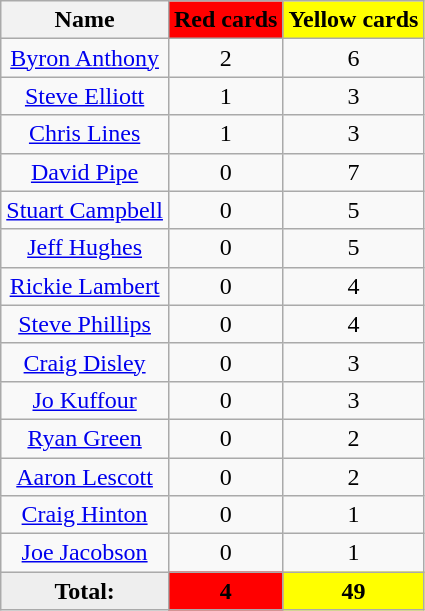<table class="wikitable" style="text-align:center">
<tr>
<th>Name</th>
<th style="background:Red;">Red cards</th>
<th style="background:Yellow;">Yellow cards</th>
</tr>
<tr>
<td><a href='#'>Byron Anthony</a></td>
<td>2</td>
<td>6</td>
</tr>
<tr>
<td><a href='#'>Steve Elliott</a></td>
<td>1</td>
<td>3</td>
</tr>
<tr>
<td><a href='#'>Chris Lines</a></td>
<td>1</td>
<td>3</td>
</tr>
<tr>
<td><a href='#'>David Pipe</a></td>
<td>0</td>
<td>7</td>
</tr>
<tr>
<td><a href='#'>Stuart Campbell</a></td>
<td>0</td>
<td>5</td>
</tr>
<tr>
<td><a href='#'>Jeff Hughes</a></td>
<td>0</td>
<td>5</td>
</tr>
<tr>
<td><a href='#'>Rickie Lambert</a></td>
<td>0</td>
<td>4</td>
</tr>
<tr>
<td><a href='#'>Steve Phillips</a></td>
<td>0</td>
<td>4</td>
</tr>
<tr>
<td><a href='#'>Craig Disley</a></td>
<td>0</td>
<td>3</td>
</tr>
<tr>
<td><a href='#'>Jo Kuffour</a></td>
<td>0</td>
<td>3</td>
</tr>
<tr>
<td><a href='#'>Ryan Green</a></td>
<td>0</td>
<td>2</td>
</tr>
<tr>
<td><a href='#'>Aaron Lescott</a></td>
<td>0</td>
<td>2</td>
</tr>
<tr>
<td><a href='#'>Craig Hinton</a></td>
<td>0</td>
<td>1</td>
</tr>
<tr>
<td><a href='#'>Joe Jacobson</a></td>
<td>0</td>
<td>1</td>
</tr>
<tr>
<td style="background:#EEEEEE;"><strong>Total:</strong></td>
<td style="background:Red;"><strong>4</strong></td>
<td style="background:Yellow;"><strong>49</strong></td>
</tr>
</table>
